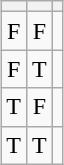<table class="wikitable" style="margin:1em auto; text-align:center;">
<tr>
<th></th>
<th></th>
<th></th>
</tr>
<tr>
<td>F</td>
<td>F</td>
<td></td>
</tr>
<tr>
<td>F</td>
<td>T</td>
<td></td>
</tr>
<tr>
<td>T</td>
<td>F</td>
<td></td>
</tr>
<tr>
<td>T</td>
<td>T</td>
<td></td>
</tr>
</table>
